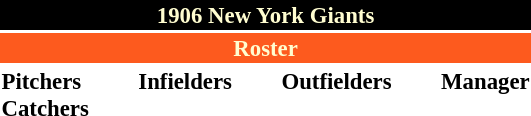<table class="toccolours" style="font-size: 95%;">
<tr>
<th colspan="10" style="background-color: black; color: #FFFDD0; text-align: center;">1906 New York Giants</th>
</tr>
<tr>
<td colspan="10" style="background-color: #fd5a1e; color: #FFFDD0; text-align: center;"><strong>Roster</strong></td>
</tr>
<tr>
<td valign="top"><strong>Pitchers</strong><br>






<strong>Catchers</strong>



</td>
<td width="25px"></td>
<td valign="top"><strong>Infielders</strong><br>





</td>
<td width="25px"></td>
<td valign="top"><strong>Outfielders</strong><br>





</td>
<td width="25px"></td>
<td valign="top"><strong>Manager</strong><br></td>
</tr>
</table>
